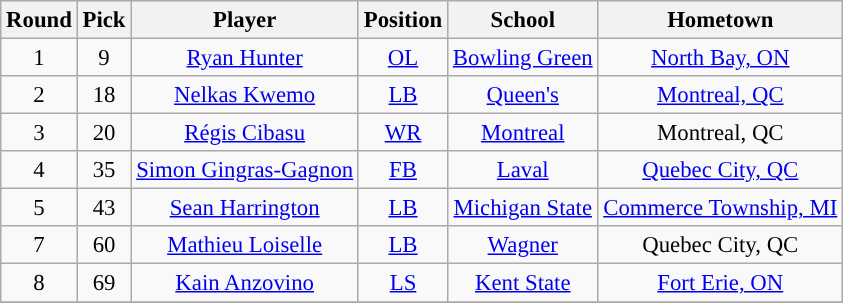<table class="wikitable" style="font-size: 95%;">
<tr>
<th scope="col">Round</th>
<th scope="col">Pick</th>
<th scope="col">Player</th>
<th scope="col">Position</th>
<th scope="col">School</th>
<th scope="col">Hometown</th>
</tr>
<tr align="center">
<td align=center>1</td>
<td>9</td>
<td><a href='#'>Ryan Hunter</a></td>
<td><a href='#'>OL</a></td>
<td><a href='#'>Bowling Green</a></td>
<td><a href='#'>North Bay, ON</a></td>
</tr>
<tr align="center">
<td align=center>2</td>
<td>18</td>
<td><a href='#'>Nelkas Kwemo</a></td>
<td><a href='#'>LB</a></td>
<td><a href='#'>Queen's</a></td>
<td><a href='#'>Montreal, QC</a></td>
</tr>
<tr align="center">
<td align=center>3</td>
<td>20</td>
<td><a href='#'>Régis Cibasu</a></td>
<td><a href='#'>WR</a></td>
<td><a href='#'>Montreal</a></td>
<td>Montreal, QC</td>
</tr>
<tr align="center">
<td align=center>4</td>
<td>35</td>
<td><a href='#'>Simon Gingras-Gagnon</a></td>
<td><a href='#'>FB</a></td>
<td><a href='#'>Laval</a></td>
<td><a href='#'>Quebec City, QC</a></td>
</tr>
<tr align="center">
<td align=center>5</td>
<td>43</td>
<td><a href='#'>Sean Harrington</a></td>
<td><a href='#'>LB</a></td>
<td><a href='#'>Michigan State</a></td>
<td><a href='#'>Commerce Township, MI</a></td>
</tr>
<tr align="center">
<td align=center>7</td>
<td>60</td>
<td><a href='#'>Mathieu Loiselle</a></td>
<td><a href='#'>LB</a></td>
<td><a href='#'>Wagner</a></td>
<td>Quebec City, QC</td>
</tr>
<tr align="center">
<td align=center>8</td>
<td>69</td>
<td><a href='#'>Kain Anzovino</a></td>
<td><a href='#'>LS</a></td>
<td><a href='#'>Kent State</a></td>
<td><a href='#'>Fort Erie, ON</a></td>
</tr>
<tr>
</tr>
</table>
